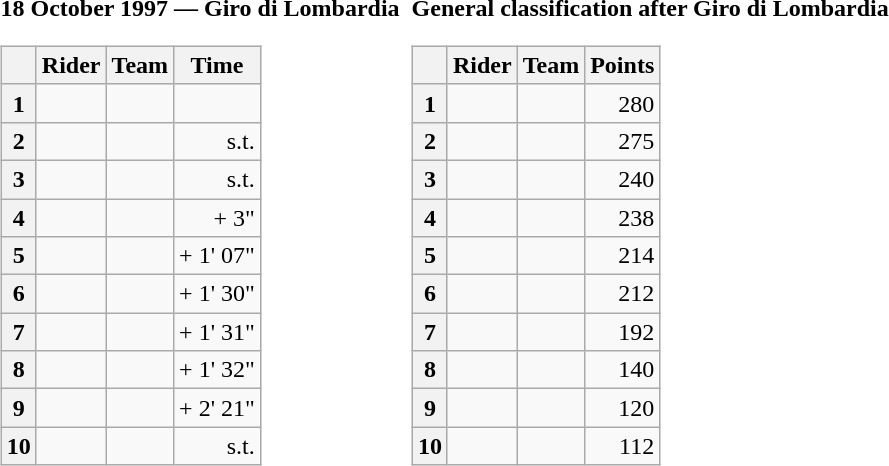<table>
<tr>
<td><strong>18 October 1997 — Giro di Lombardia </strong><br><table class="wikitable">
<tr>
<th></th>
<th>Rider</th>
<th>Team</th>
<th>Time</th>
</tr>
<tr>
<th>1</th>
<td></td>
<td></td>
<td align="right"></td>
</tr>
<tr>
<th>2</th>
<td></td>
<td></td>
<td align="right">s.t.</td>
</tr>
<tr>
<th>3</th>
<td></td>
<td></td>
<td align="right">s.t.</td>
</tr>
<tr>
<th>4</th>
<td></td>
<td></td>
<td align="right">+ 3"</td>
</tr>
<tr>
<th>5</th>
<td></td>
<td></td>
<td align="right">+ 1' 07"</td>
</tr>
<tr>
<th>6</th>
<td></td>
<td></td>
<td align="right">+ 1' 30"</td>
</tr>
<tr>
<th>7</th>
<td></td>
<td></td>
<td align="right">+ 1' 31"</td>
</tr>
<tr>
<th>8</th>
<td></td>
<td></td>
<td align="right">+ 1' 32"</td>
</tr>
<tr>
<th>9</th>
<td></td>
<td></td>
<td align="right">+ 2' 21"</td>
</tr>
<tr>
<th>10</th>
<td></td>
<td></td>
<td align="right">s.t.</td>
</tr>
</table>
</td>
<td></td>
<td><strong>General classification after Giro di Lombardia</strong><br><table class="wikitable">
<tr>
<th></th>
<th>Rider</th>
<th>Team</th>
<th>Points</th>
</tr>
<tr>
<th>1</th>
<td> </td>
<td></td>
<td align="right">280</td>
</tr>
<tr>
<th>2</th>
<td></td>
<td></td>
<td align="right">275</td>
</tr>
<tr>
<th>3</th>
<td></td>
<td></td>
<td align="right">240</td>
</tr>
<tr>
<th>4</th>
<td></td>
<td></td>
<td align="right">238</td>
</tr>
<tr>
<th>5</th>
<td></td>
<td></td>
<td align="right">214</td>
</tr>
<tr>
<th>6</th>
<td></td>
<td></td>
<td align="right">212</td>
</tr>
<tr>
<th>7</th>
<td></td>
<td></td>
<td align="right">192</td>
</tr>
<tr>
<th>8</th>
<td></td>
<td></td>
<td align="right">140</td>
</tr>
<tr>
<th>9</th>
<td></td>
<td></td>
<td align="right">120</td>
</tr>
<tr>
<th>10</th>
<td></td>
<td></td>
<td align="right">112</td>
</tr>
</table>
</td>
</tr>
</table>
